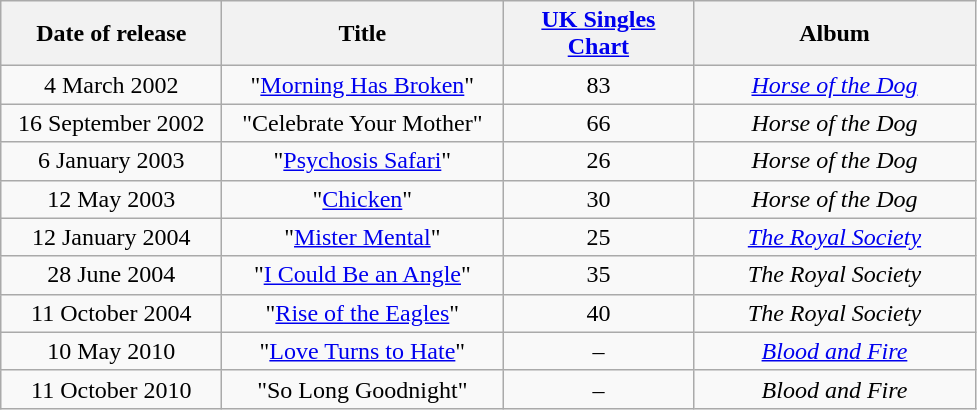<table class="wikitable" style="text-align:center">
<tr>
<th style="width:140px;">Date of release</th>
<th style="width:180px;">Title</th>
<th style="width:120px;"><a href='#'>UK Singles Chart</a></th>
<th style="width:180px;">Album</th>
</tr>
<tr>
<td>4 March 2002</td>
<td>"<a href='#'>Morning Has Broken</a>"</td>
<td>83</td>
<td><em><a href='#'>Horse of the Dog</a></em></td>
</tr>
<tr>
<td>16 September 2002</td>
<td>"Celebrate Your Mother"</td>
<td>66</td>
<td><em>Horse of the Dog</em></td>
</tr>
<tr>
<td>6 January 2003</td>
<td>"<a href='#'>Psychosis Safari</a>"</td>
<td>26</td>
<td><em>Horse of the Dog</em></td>
</tr>
<tr>
<td>12 May 2003</td>
<td>"<a href='#'>Chicken</a>"</td>
<td>30</td>
<td><em>Horse of the Dog</em></td>
</tr>
<tr>
<td>12 January 2004</td>
<td>"<a href='#'>Mister Mental</a>"</td>
<td>25</td>
<td><em><a href='#'>The Royal Society</a></em></td>
</tr>
<tr>
<td>28 June 2004</td>
<td>"<a href='#'>I Could Be an Angle</a>"</td>
<td>35</td>
<td><em>The Royal Society</em></td>
</tr>
<tr>
<td>11 October 2004</td>
<td>"<a href='#'>Rise of the Eagles</a>"</td>
<td>40</td>
<td><em>The Royal Society</em></td>
</tr>
<tr>
<td>10 May 2010</td>
<td>"<a href='#'>Love Turns to Hate</a>"</td>
<td>–</td>
<td><em><a href='#'>Blood and Fire</a></em></td>
</tr>
<tr>
<td>11 October 2010</td>
<td>"So Long Goodnight"</td>
<td>–</td>
<td><em>Blood and Fire</em></td>
</tr>
</table>
